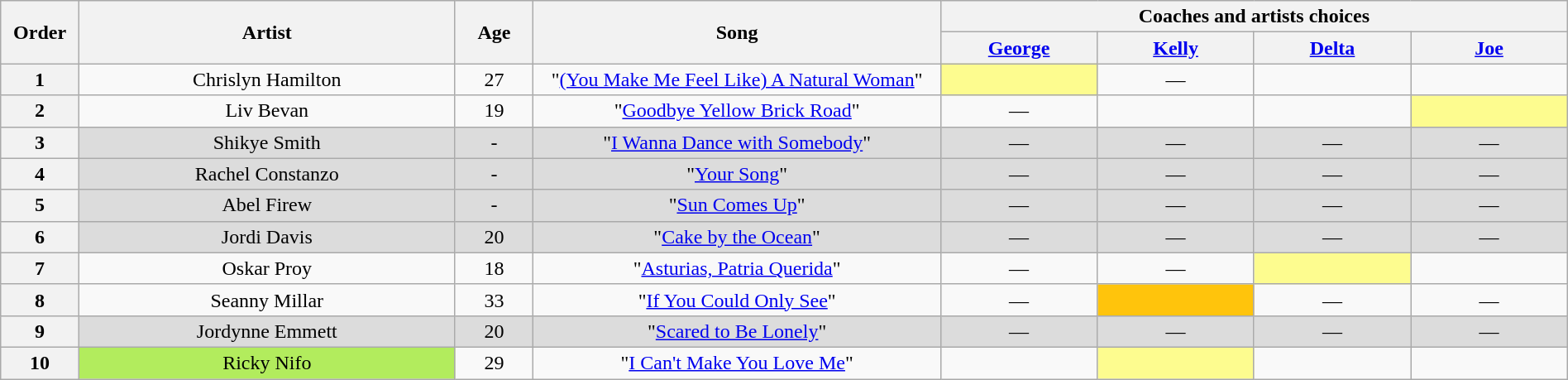<table class="wikitable" style="text-align:center; width:100%;">
<tr>
<th scope="col" rowspan="2" style="width:05%;">Order</th>
<th scope="col" rowspan="2" style="width:24%;">Artist</th>
<th scope="col" rowspan="2" style="width:05%;">Age</th>
<th scope="col" rowspan="2" style="width:26%;">Song</th>
<th colspan="4" style="width:40%;">Coaches and artists choices</th>
</tr>
<tr>
<th style="width:10%;"><a href='#'>George</a></th>
<th style="width:10%;"><a href='#'>Kelly</a></th>
<th style="width:10%;"><a href='#'>Delta</a></th>
<th style="width:10%;"><a href='#'>Joe</a></th>
</tr>
<tr>
<th>1</th>
<td>Chrislyn Hamilton</td>
<td>27</td>
<td>"<a href='#'>(You Make Me Feel Like) A Natural Woman</a>"</td>
<td style="background-color:#FDFC8F;"> <strong></strong> </td>
<td>—</td>
<td> <strong></strong> </td>
<td> <strong></strong> </td>
</tr>
<tr>
<th>2</th>
<td>Liv Bevan</td>
<td>19</td>
<td>"<a href='#'>Goodbye Yellow Brick Road</a>"</td>
<td>—</td>
<td> <strong></strong> </td>
<td> <strong></strong> </td>
<td style="background-color:#FDFC8F;"> <strong></strong> </td>
</tr>
<tr>
<th>3</th>
<td style="background-color:#DCDCDC;">Shikye Smith</td>
<td style="background-color:#DCDCDC;">-</td>
<td style="background-color:#DCDCDC;">"<a href='#'>I Wanna Dance with Somebody</a>"</td>
<td style="background-color:#DCDCDC;">—</td>
<td style="background-color:#DCDCDC;">—</td>
<td style="background-color:#DCDCDC;">—</td>
<td style="background-color:#DCDCDC;">—</td>
</tr>
<tr>
<th>4</th>
<td style="background-color:#DCDCDC;">Rachel Constanzo</td>
<td style="background-color:#DCDCDC;">-</td>
<td style="background-color:#DCDCDC;">"<a href='#'>Your Song</a>"</td>
<td style="background-color:#DCDCDC;">—</td>
<td style="background-color:#DCDCDC;">—</td>
<td style="background-color:#DCDCDC;">—</td>
<td style="background-color:#DCDCDC;">—</td>
</tr>
<tr>
<th>5</th>
<td style="background-color:#DCDCDC;">Abel Firew</td>
<td style="background-color:#DCDCDC;">-</td>
<td style="background-color:#DCDCDC;">"<a href='#'>Sun Comes Up</a>"</td>
<td style="background-color:#DCDCDC;">—</td>
<td style="background-color:#DCDCDC;">—</td>
<td style="background-color:#DCDCDC;">—</td>
<td style="background-color:#DCDCDC;">—</td>
</tr>
<tr>
<th>6</th>
<td style="background-color:#DCDCDC;">Jordi Davis</td>
<td style="background-color:#DCDCDC;">20</td>
<td style="background-color:#DCDCDC;">"<a href='#'>Cake by the Ocean</a>"</td>
<td style="background-color:#DCDCDC;">—</td>
<td style="background-color:#DCDCDC;">—</td>
<td style="background-color:#DCDCDC;">—</td>
<td style="background-color:#DCDCDC;">—</td>
</tr>
<tr>
<th>7</th>
<td>Oskar Proy</td>
<td>18</td>
<td>"<a href='#'>Asturias, Patria Querida</a>"</td>
<td>—</td>
<td>—</td>
<td style="background-color:#FDFC8F;"> <strong></strong> </td>
<td> <strong></strong> </td>
</tr>
<tr>
<th>8</th>
<td>Seanny Millar</td>
<td>33</td>
<td>"<a href='#'>If You Could Only See</a>"</td>
<td>—</td>
<td style="background-color:#FFC40C;"> <strong></strong> </td>
<td>—</td>
<td>—</td>
</tr>
<tr>
<th>9</th>
<td style="background-color:#DCDCDC;">Jordynne Emmett</td>
<td style="background-color:#DCDCDC;">20</td>
<td style="background-color:#DCDCDC;">"<a href='#'>Scared to Be Lonely</a>"</td>
<td style="background-color:#DCDCDC;">—</td>
<td style="background-color:#DCDCDC;">—</td>
<td style="background-color:#DCDCDC;">—</td>
<td style="background-color:#DCDCDC;">—</td>
</tr>
<tr>
<th>10</th>
<td style="background-color:#B2EC5D;">Ricky Nifo</td>
<td>29</td>
<td>"<a href='#'>I Can't Make You Love Me</a>"</td>
<td> <strong></strong> </td>
<td style="background-color:#FDFC8F;"> <strong></strong> </td>
<td> <strong></strong> </td>
<td> <strong></strong> </td>
</tr>
</table>
